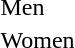<table>
<tr>
<td>Men<br></td>
<td></td>
<td></td>
<td></td>
</tr>
<tr>
<td>Women<br></td>
<td></td>
<td></td>
<td></td>
</tr>
</table>
